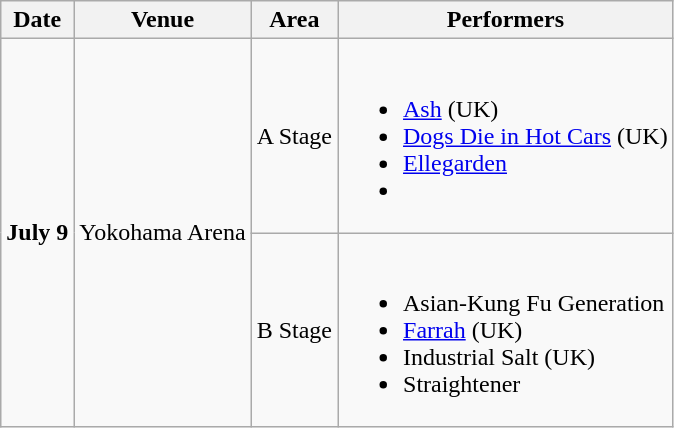<table class="wikitable">
<tr>
<th>Date</th>
<th>Venue</th>
<th>Area</th>
<th>Performers</th>
</tr>
<tr>
<td rowspan="2"><strong>July 9</strong></td>
<td rowspan="2">Yokohama Arena</td>
<td>A Stage</td>
<td><br><ul><li><a href='#'>Ash</a> (UK)</li><li><a href='#'>Dogs Die in Hot Cars</a> (UK)</li><li><a href='#'>Ellegarden</a></li><li></li></ul></td>
</tr>
<tr>
<td>B Stage</td>
<td><br><ul><li>Asian-Kung Fu Generation</li><li><a href='#'>Farrah</a> (UK)</li><li>Industrial Salt (UK)</li><li>Straightener</li></ul></td>
</tr>
</table>
